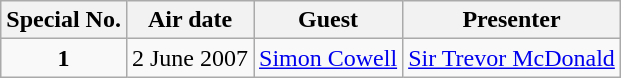<table class="wikitable" style="text-align:center;">
<tr>
<th>Special No.</th>
<th>Air date</th>
<th>Guest</th>
<th>Presenter</th>
</tr>
<tr>
<td><strong>1</strong></td>
<td>2 June 2007</td>
<td><a href='#'>Simon Cowell</a></td>
<td><a href='#'>Sir Trevor McDonald</a></td>
</tr>
</table>
